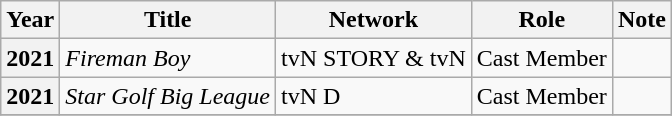<table class="wikitable  plainrowheaders sortable">
<tr>
<th>Year</th>
<th>Title</th>
<th>Network</th>
<th>Role</th>
<th>Note</th>
</tr>
<tr>
<th scope="row">2021</th>
<td><em>Fireman Boy</em></td>
<td>tvN STORY & tvN</td>
<td>Cast Member</td>
<td></td>
</tr>
<tr>
<th scope="row">2021</th>
<td><em>Star Golf Big League</em></td>
<td>tvN D</td>
<td>Cast Member</td>
<td></td>
</tr>
<tr>
</tr>
</table>
